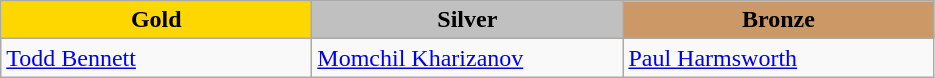<table class="wikitable" style="text-align:left">
<tr align="center">
<td width=200 bgcolor=gold><strong>Gold</strong></td>
<td width=200 bgcolor=silver><strong>Silver</strong></td>
<td width=200 bgcolor=CC9966><strong>Bronze</strong></td>
</tr>
<tr>
<td><a href='#'>Todd Bennett</a><br><em></em></td>
<td><a href='#'>Momchil Kharizanov</a><br><em></em></td>
<td><a href='#'>Paul Harmsworth</a><br><em></em></td>
</tr>
</table>
